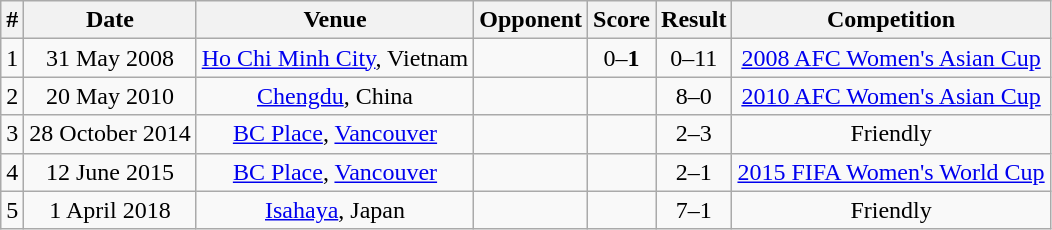<table class=wikitable style=text-align:center>
<tr>
<th>#</th>
<th>Date</th>
<th>Venue</th>
<th>Opponent</th>
<th>Score</th>
<th>Result</th>
<th>Competition</th>
</tr>
<tr>
<td>1</td>
<td>31 May 2008</td>
<td><a href='#'>Ho Chi Minh City</a>, Vietnam</td>
<td></td>
<td>0–<strong>1</strong></td>
<td>0–11</td>
<td><a href='#'>2008 AFC Women's Asian Cup</a></td>
</tr>
<tr>
<td>2</td>
<td>20 May 2010</td>
<td><a href='#'>Chengdu</a>, China</td>
<td></td>
<td></td>
<td>8–0</td>
<td><a href='#'>2010 AFC Women's Asian Cup</a></td>
</tr>
<tr>
<td>3</td>
<td>28 October 2014</td>
<td><a href='#'>BC Place</a>, <a href='#'>Vancouver</a></td>
<td></td>
<td></td>
<td>2–3</td>
<td>Friendly</td>
</tr>
<tr>
<td>4</td>
<td>12 June 2015</td>
<td><a href='#'>BC Place</a>, <a href='#'>Vancouver</a></td>
<td></td>
<td></td>
<td>2–1</td>
<td><a href='#'>2015 FIFA Women's World Cup</a></td>
</tr>
<tr>
<td>5</td>
<td>1 April 2018</td>
<td><a href='#'>Isahaya</a>, Japan</td>
<td></td>
<td></td>
<td>7–1</td>
<td>Friendly</td>
</tr>
</table>
